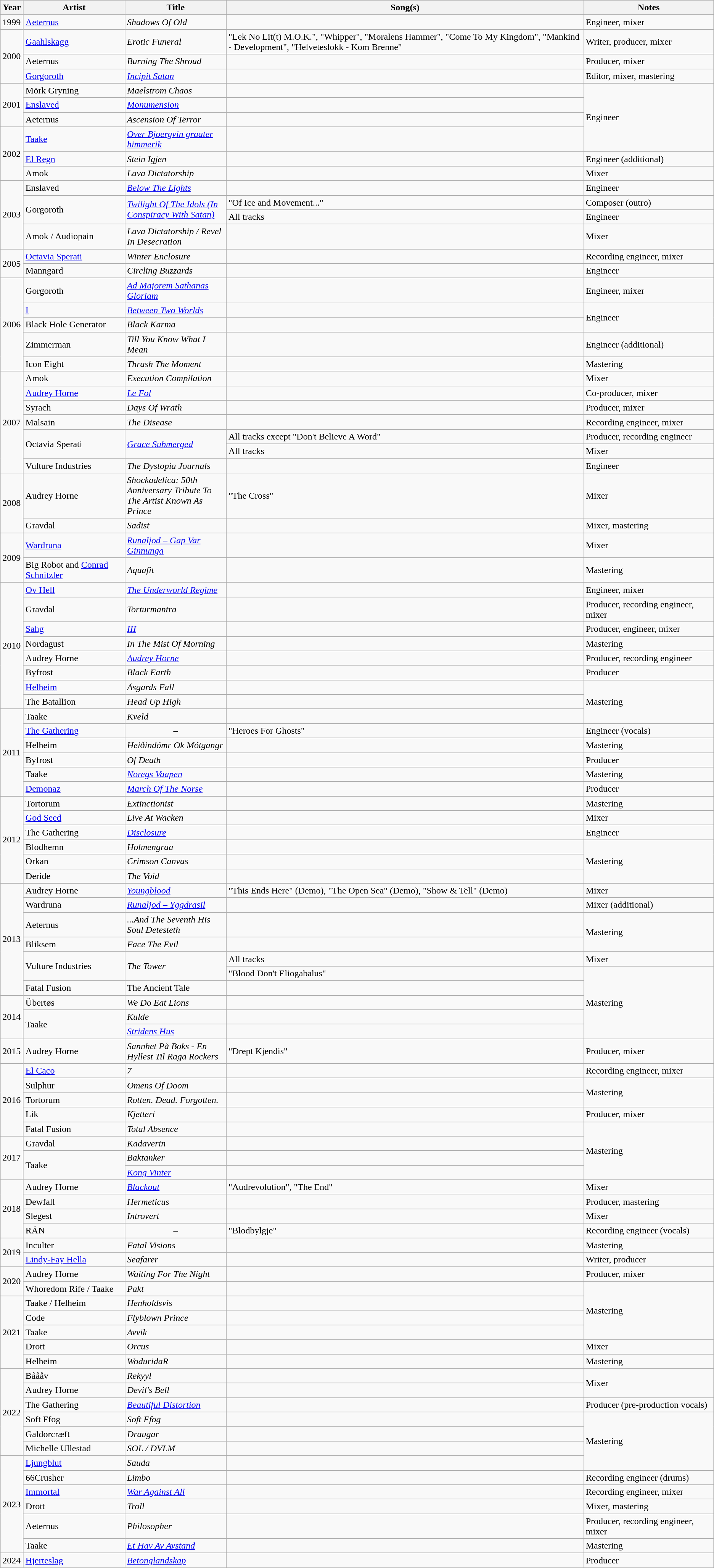<table class="wikitable sortable">
<tr>
<th width="33">Year</th>
<th width="170">Artist</th>
<th width="170">Title</th>
<th>Song(s)</th>
<th width="220">Notes</th>
</tr>
<tr>
<td>1999</td>
<td><a href='#'>Aeternus</a></td>
<td><em>Shadows Of Old</em></td>
<td></td>
<td>Engineer, mixer</td>
</tr>
<tr>
<td rowspan="3">2000</td>
<td><a href='#'>Gaahlskagg</a></td>
<td><em>Erotic Funeral</em></td>
<td>"Lek No Lit(t) M.O.K.", "Whipper", "Moralens Hammer", "Come To My Kingdom", "Mankind - Development", "Helveteslokk - Kom Brenne"</td>
<td>Writer, producer, mixer</td>
</tr>
<tr>
<td>Aeternus</td>
<td><em>Burning The Shroud</em></td>
<td></td>
<td>Producer, mixer</td>
</tr>
<tr>
<td><a href='#'>Gorgoroth</a></td>
<td><em><a href='#'>Incipit Satan</a></em></td>
<td></td>
<td>Editor, mixer, mastering</td>
</tr>
<tr>
<td rowspan="3">2001</td>
<td>Mörk Gryning</td>
<td><em>Maelstrom Chaos</em></td>
<td></td>
<td rowspan="4">Engineer</td>
</tr>
<tr>
<td><a href='#'>Enslaved</a></td>
<td><em><a href='#'>Monumension</a></em></td>
<td></td>
</tr>
<tr>
<td>Aeternus</td>
<td><em>Ascension Of Terror</em></td>
<td></td>
</tr>
<tr>
<td rowspan="3">2002</td>
<td><a href='#'>Taake</a></td>
<td><em><a href='#'>Over Bjoergvin graater himmerik</a></em></td>
<td></td>
</tr>
<tr>
<td><a href='#'>El Regn</a></td>
<td><em>Stein Igjen</em></td>
<td></td>
<td>Engineer (additional)</td>
</tr>
<tr>
<td>Amok</td>
<td><em>Lava Dictatorship</em></td>
<td></td>
<td>Mixer</td>
</tr>
<tr>
<td rowspan="4">2003</td>
<td>Enslaved</td>
<td><em><a href='#'>Below The Lights</a></em></td>
<td></td>
<td>Engineer</td>
</tr>
<tr>
<td rowspan="2">Gorgoroth</td>
<td rowspan="2"><em><a href='#'>Twilight Of The Idols (In Conspiracy With Satan)</a></em></td>
<td>"Of Ice and Movement..."</td>
<td>Composer (outro)</td>
</tr>
<tr>
<td>All tracks</td>
<td>Engineer</td>
</tr>
<tr>
<td>Amok / Audiopain</td>
<td><em>Lava Dictatorship / Revel In Desecration</em></td>
<td></td>
<td>Mixer</td>
</tr>
<tr>
<td rowspan="2">2005</td>
<td><a href='#'>Octavia Sperati</a></td>
<td><em>Winter Enclosure</em></td>
<td></td>
<td>Recording engineer, mixer</td>
</tr>
<tr>
<td>Manngard</td>
<td><em>Circling Buzzards</em></td>
<td></td>
<td>Engineer</td>
</tr>
<tr>
<td rowspan="5">2006</td>
<td>Gorgoroth</td>
<td><em><a href='#'>Ad Majorem Sathanas Gloriam</a></em></td>
<td></td>
<td>Engineer, mixer</td>
</tr>
<tr>
<td><a href='#'>I</a></td>
<td><em><a href='#'>Between Two Worlds</a></em></td>
<td></td>
<td rowspan="2">Engineer</td>
</tr>
<tr>
<td>Black Hole Generator</td>
<td><em>Black Karma</em></td>
<td></td>
</tr>
<tr>
<td>Zimmerman</td>
<td><em>Till You Know What I Mean</em></td>
<td></td>
<td>Engineer (additional)</td>
</tr>
<tr>
<td>Icon Eight</td>
<td><em>Thrash The Moment</em></td>
<td></td>
<td>Mastering</td>
</tr>
<tr>
<td rowspan="7">2007</td>
<td>Amok</td>
<td><em>Execution Compilation</em></td>
<td></td>
<td>Mixer</td>
</tr>
<tr>
<td><a href='#'>Audrey Horne</a></td>
<td><em><a href='#'>Le Fol</a></em></td>
<td></td>
<td>Co-producer, mixer</td>
</tr>
<tr>
<td>Syrach</td>
<td><em>Days Of Wrath</em></td>
<td></td>
<td>Producer, mixer</td>
</tr>
<tr>
<td>Malsain</td>
<td><em>The Disease</em></td>
<td></td>
<td>Recording engineer, mixer</td>
</tr>
<tr>
<td rowspan="2">Octavia Sperati</td>
<td rowspan="2"><em><a href='#'>Grace Submerged</a></em></td>
<td>All tracks except "Don't Believe A Word"</td>
<td>Producer, recording engineer</td>
</tr>
<tr>
<td>All tracks</td>
<td>Mixer</td>
</tr>
<tr>
<td>Vulture Industries</td>
<td><em>The Dystopia Journals</em></td>
<td></td>
<td>Engineer</td>
</tr>
<tr>
<td rowspan="2">2008</td>
<td>Audrey Horne</td>
<td><em>Shockadelica: 50th Anniversary Tribute To The Artist Known As Prince</em></td>
<td>"The Cross"</td>
<td>Mixer</td>
</tr>
<tr>
<td>Gravdal</td>
<td><em>Sadist</em></td>
<td></td>
<td>Mixer, mastering</td>
</tr>
<tr>
<td rowspan="2">2009</td>
<td><a href='#'>Wardruna</a></td>
<td><em><a href='#'>Runaljod – Gap Var Ginnunga</a></em></td>
<td></td>
<td>Mixer</td>
</tr>
<tr>
<td>Big Robot and <a href='#'>Conrad Schnitzler</a></td>
<td><em>Aquafit</em></td>
<td></td>
<td>Mastering</td>
</tr>
<tr>
<td rowspan="8">2010</td>
<td><a href='#'>Ov Hell</a></td>
<td><em><a href='#'>The Underworld Regime</a></em></td>
<td></td>
<td>Engineer, mixer</td>
</tr>
<tr>
<td>Gravdal</td>
<td><em>Torturmantra</em></td>
<td></td>
<td>Producer, recording engineer, mixer</td>
</tr>
<tr>
<td><a href='#'>Sahg</a></td>
<td><em><a href='#'>III</a></em></td>
<td></td>
<td>Producer, engineer, mixer</td>
</tr>
<tr>
<td>Nordagust</td>
<td><em>In The Mist Of Morning</em></td>
<td></td>
<td>Mastering</td>
</tr>
<tr>
<td>Audrey Horne</td>
<td><em><a href='#'>Audrey Horne</a></em></td>
<td></td>
<td>Producer, recording engineer</td>
</tr>
<tr>
<td>Byfrost</td>
<td><em>Black Earth</em></td>
<td></td>
<td>Producer</td>
</tr>
<tr>
<td><a href='#'>Helheim</a></td>
<td><em>Åsgards Fall</em></td>
<td></td>
<td rowspan="3">Mastering</td>
</tr>
<tr>
<td>The Batallion</td>
<td><em>Head Up High</em></td>
<td></td>
</tr>
<tr>
<td rowspan="6">2011</td>
<td>Taake</td>
<td><em>Kveld</em></td>
<td></td>
</tr>
<tr>
<td><a href='#'>The Gathering</a></td>
<td align="center">–</td>
<td>"Heroes For Ghosts"</td>
<td>Engineer (vocals)</td>
</tr>
<tr>
<td>Helheim</td>
<td><em>Heiðindómr Ok Mótgangr</em></td>
<td></td>
<td>Mastering</td>
</tr>
<tr>
<td>Byfrost</td>
<td><em>Of Death</em></td>
<td></td>
<td>Producer</td>
</tr>
<tr>
<td>Taake</td>
<td><em><a href='#'>Noregs Vaapen</a></em></td>
<td></td>
<td>Mastering</td>
</tr>
<tr>
<td><a href='#'>Demonaz</a></td>
<td><em><a href='#'>March Of The Norse</a></em></td>
<td></td>
<td>Producer</td>
</tr>
<tr>
<td rowspan="6">2012</td>
<td>Tortorum</td>
<td><em>Extinctionist</em></td>
<td></td>
<td>Mastering</td>
</tr>
<tr>
<td><a href='#'>God Seed</a></td>
<td><em>Live At Wacken</em></td>
<td></td>
<td>Mixer</td>
</tr>
<tr>
<td>The Gathering</td>
<td><em><a href='#'>Disclosure</a></em></td>
<td></td>
<td>Engineer</td>
</tr>
<tr>
<td>Blodhemn</td>
<td><em>Holmengraa</em></td>
<td></td>
<td rowspan="3">Mastering</td>
</tr>
<tr>
<td>Orkan</td>
<td><em>Crimson Canvas</em></td>
<td></td>
</tr>
<tr>
<td>Deride</td>
<td><em>The Void</em></td>
<td></td>
</tr>
<tr>
<td rowspan="7">2013</td>
<td>Audrey Horne</td>
<td><em><a href='#'>Youngblood</a></em></td>
<td>"This Ends Here" (Demo), "The Open Sea" (Demo), "Show & Tell" (Demo)</td>
<td>Mixer</td>
</tr>
<tr>
<td>Wardruna</td>
<td><em><a href='#'>Runaljod – Yggdrasil</a></em></td>
<td></td>
<td>Mixer (additional)</td>
</tr>
<tr>
<td>Aeternus</td>
<td><em>...And The Seventh His Soul Detesteth</em></td>
<td></td>
<td rowspan="2">Mastering</td>
</tr>
<tr>
<td>Bliksem</td>
<td><em>Face The Evil</em></td>
<td></td>
</tr>
<tr>
<td rowspan="2">Vulture Industries</td>
<td rowspan="2"><em>The Tower</em></td>
<td>All tracks</td>
<td>Mixer</td>
</tr>
<tr>
<td>"Blood Don't Eliogabalus"</td>
<td rowspan="5">Mastering</td>
</tr>
<tr>
<td>Fatal Fusion</td>
<td>The Ancient Tale</td>
<td></td>
</tr>
<tr>
<td rowspan="3">2014</td>
<td>Übertøs</td>
<td><em>We Do Eat Lions</em></td>
<td></td>
</tr>
<tr>
<td rowspan="2">Taake</td>
<td><em>Kulde</em></td>
<td></td>
</tr>
<tr>
<td><em><a href='#'>Stridens Hus</a></em></td>
<td></td>
</tr>
<tr>
<td>2015</td>
<td>Audrey Horne</td>
<td><em>Sannhet På Boks - En Hyllest Til Raga Rockers</em></td>
<td>"Drept Kjendis"</td>
<td>Producer, mixer</td>
</tr>
<tr>
<td rowspan="5">2016</td>
<td><a href='#'>El Caco</a></td>
<td><em>7</em></td>
<td></td>
<td>Recording engineer, mixer</td>
</tr>
<tr>
<td>Sulphur</td>
<td><em>Omens Of Doom</em></td>
<td></td>
<td rowspan="2">Mastering</td>
</tr>
<tr>
<td>Tortorum</td>
<td><em>Rotten. Dead. Forgotten.</em></td>
<td></td>
</tr>
<tr>
<td>Lik</td>
<td><em>Kjetteri</em></td>
<td></td>
<td>Producer, mixer</td>
</tr>
<tr>
<td>Fatal Fusion</td>
<td><em>Total Absence</em></td>
<td></td>
<td rowspan="4">Mastering</td>
</tr>
<tr>
<td rowspan="3">2017</td>
<td>Gravdal</td>
<td><em>Kadaverin</em></td>
<td></td>
</tr>
<tr>
<td rowspan="2">Taake</td>
<td><em>Baktanker</em></td>
<td></td>
</tr>
<tr>
<td><em><a href='#'>Kong Vinter</a></em></td>
<td></td>
</tr>
<tr>
<td rowspan="4">2018</td>
<td>Audrey Horne</td>
<td><em><a href='#'>Blackout</a></em></td>
<td>"Audrevolution", "The End"</td>
<td>Mixer</td>
</tr>
<tr>
<td>Dewfall</td>
<td><em>Hermeticus</em></td>
<td></td>
<td>Producer, mastering</td>
</tr>
<tr>
<td>Slegest</td>
<td><em>Introvert</em></td>
<td></td>
<td>Mixer</td>
</tr>
<tr>
<td>RÁN</td>
<td align="center">–</td>
<td>"Blodbylgje"</td>
<td>Recording engineer (vocals)</td>
</tr>
<tr>
<td rowspan="2">2019</td>
<td>Inculter</td>
<td><em>Fatal Visions</em></td>
<td></td>
<td>Mastering</td>
</tr>
<tr>
<td><a href='#'>Lindy-Fay Hella</a></td>
<td><em>Seafarer</em></td>
<td></td>
<td>Writer, producer</td>
</tr>
<tr>
<td rowspan="2">2020</td>
<td>Audrey Horne</td>
<td><em>Waiting For The Night</em></td>
<td></td>
<td>Producer, mixer</td>
</tr>
<tr>
<td>Whoredom Rife / Taake</td>
<td><em>Pakt</em></td>
<td></td>
<td rowspan="4">Mastering</td>
</tr>
<tr>
<td rowspan="5">2021</td>
<td>Taake / Helheim</td>
<td><em>Henholdsvis</em></td>
<td></td>
</tr>
<tr>
<td>Code</td>
<td><em>Flyblown Prince</em></td>
<td></td>
</tr>
<tr>
<td>Taake</td>
<td><em>Avvik</em></td>
<td></td>
</tr>
<tr>
<td>Drott</td>
<td><em>Orcus</em></td>
<td></td>
<td>Mixer</td>
</tr>
<tr>
<td>Helheim</td>
<td><em>WoduridaR</em></td>
<td></td>
<td>Mastering</td>
</tr>
<tr>
<td rowspan="6">2022</td>
<td>Båååv</td>
<td><em>Rekyyl</em></td>
<td></td>
<td rowspan="2">Mixer</td>
</tr>
<tr>
<td>Audrey Horne</td>
<td><em>Devil's Bell</em></td>
<td></td>
</tr>
<tr>
<td>The Gathering</td>
<td><em><a href='#'>Beautiful Distortion</a></em></td>
<td></td>
<td>Producer (pre-production vocals)</td>
</tr>
<tr>
<td>Soft Ffog</td>
<td><em>Soft Ffog</em></td>
<td></td>
<td rowspan="4">Mastering</td>
</tr>
<tr>
<td>Galdorcræft</td>
<td><em>Draugar</em></td>
<td></td>
</tr>
<tr>
<td>Michelle Ullestad</td>
<td><em>SOL / DVLM</em></td>
<td></td>
</tr>
<tr>
<td rowspan="6">2023</td>
<td><a href='#'>Ljungblut</a></td>
<td><em>Sauda</em></td>
<td></td>
</tr>
<tr>
<td>66Crusher</td>
<td><em>Limbo</em></td>
<td></td>
<td>Recording engineer (drums)</td>
</tr>
<tr>
<td><a href='#'>Immortal</a></td>
<td><em><a href='#'>War Against All</a></em></td>
<td></td>
<td>Recording engineer, mixer</td>
</tr>
<tr>
<td>Drott</td>
<td><em>Troll</em></td>
<td></td>
<td>Mixer, mastering</td>
</tr>
<tr>
<td>Aeternus</td>
<td><em>Philosopher</em></td>
<td></td>
<td>Producer, recording engineer, mixer</td>
</tr>
<tr>
<td>Taake</td>
<td><em><a href='#'>Et Hav Av Avstand</a></em></td>
<td></td>
<td>Mastering</td>
</tr>
<tr>
<td>2024</td>
<td><a href='#'>Hjerteslag</a></td>
<td><em><a href='#'>Betonglandskap</a></em></td>
<td></td>
<td>Producer</td>
</tr>
</table>
